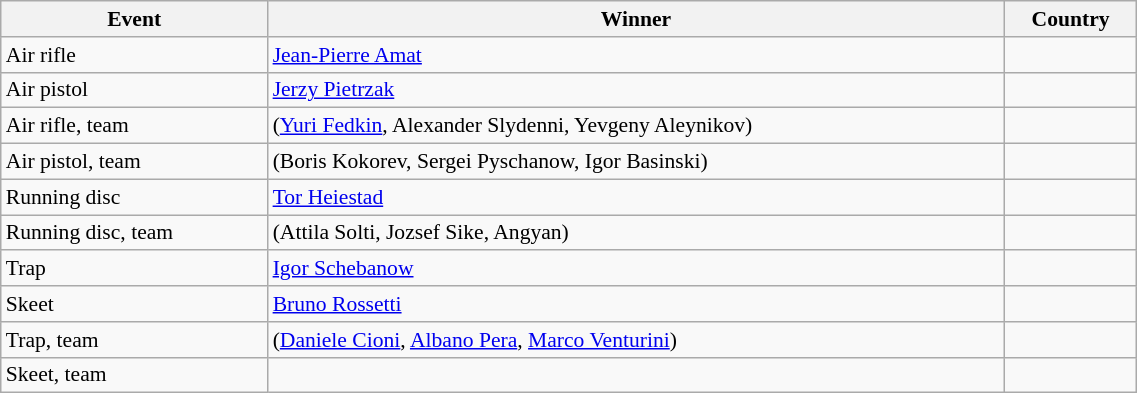<table class="wikitable sortable" width=60% style="font-size:90%; text-align:left;">
<tr>
<th>Event</th>
<th>Winner</th>
<th>Country</th>
</tr>
<tr>
<td>Air rifle</td>
<td><a href='#'>Jean-Pierre Amat</a></td>
<td></td>
</tr>
<tr>
<td>Air pistol</td>
<td><a href='#'>Jerzy Pietrzak</a></td>
<td></td>
</tr>
<tr>
<td>Air rifle, team</td>
<td>(<a href='#'>Yuri Fedkin</a>, Alexander Slydenni, Yevgeny Aleynikov)</td>
<td></td>
</tr>
<tr>
<td>Air pistol, team</td>
<td>(Boris Kokorev, Sergei Pyschanow, Igor Basinski)</td>
<td></td>
</tr>
<tr>
<td>Running disc</td>
<td><a href='#'>Tor Heiestad</a></td>
<td></td>
</tr>
<tr>
<td>Running disc, team</td>
<td>(Attila Solti, Jozsef Sike, Angyan)</td>
<td></td>
</tr>
<tr>
<td>Trap</td>
<td><a href='#'>Igor Schebanow</a></td>
<td></td>
</tr>
<tr>
<td>Skeet</td>
<td><a href='#'>Bruno Rossetti</a></td>
<td></td>
</tr>
<tr>
<td>Trap, team</td>
<td>(<a href='#'>Daniele Cioni</a>, <a href='#'>Albano Pera</a>, <a href='#'>Marco Venturini</a>)</td>
<td></td>
</tr>
<tr>
<td>Skeet, team</td>
<td></td>
<td></td>
</tr>
</table>
